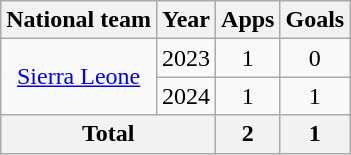<table class="wikitable" style="text-align: center;">
<tr>
<th>National team</th>
<th>Year</th>
<th>Apps</th>
<th>Goals</th>
</tr>
<tr>
<td rowspan="2"><a href='#'>Sierra Leone</a></td>
<td>2023</td>
<td>1</td>
<td>0</td>
</tr>
<tr>
<td>2024</td>
<td>1</td>
<td>1</td>
</tr>
<tr>
<th colspan="2">Total</th>
<th>2</th>
<th>1</th>
</tr>
</table>
